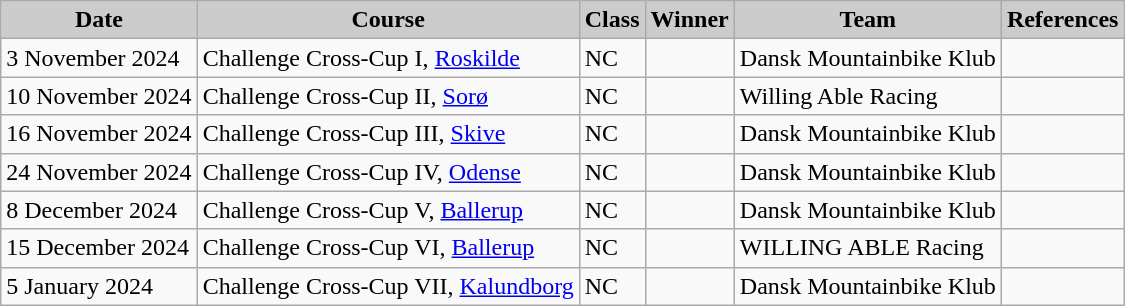<table class="wikitable sortable alternance ">
<tr>
<th scope="col" style="background-color:#CCCCCC;">Date</th>
<th scope="col" style="background-color:#CCCCCC;">Course</th>
<th scope="col" style="background-color:#CCCCCC;">Class</th>
<th scope="col" style="background-color:#CCCCCC;">Winner</th>
<th scope="col" style="background-color:#CCCCCC;">Team</th>
<th scope="col" style="background-color:#CCCCCC;">References</th>
</tr>
<tr>
<td>3 November 2024</td>
<td> Challenge Cross-Cup I, <a href='#'>Roskilde</a></td>
<td>NC</td>
<td></td>
<td>Dansk Mountainbike Klub</td>
<td></td>
</tr>
<tr>
<td>10 November 2024</td>
<td> Challenge Cross-Cup II, <a href='#'>Sorø</a></td>
<td>NC</td>
<td></td>
<td>Willing Able Racing</td>
<td></td>
</tr>
<tr>
<td>16 November 2024</td>
<td> Challenge Cross-Cup III, <a href='#'>Skive</a></td>
<td>NC</td>
<td></td>
<td>Dansk Mountainbike Klub</td>
<td></td>
</tr>
<tr>
<td>24 November 2024</td>
<td> Challenge Cross-Cup IV, <a href='#'>Odense</a></td>
<td>NC</td>
<td></td>
<td>Dansk Mountainbike Klub</td>
<td></td>
</tr>
<tr>
<td>8 December 2024</td>
<td> Challenge Cross-Cup V, <a href='#'>Ballerup</a></td>
<td>NC</td>
<td></td>
<td>Dansk Mountainbike Klub</td>
<td></td>
</tr>
<tr>
<td>15 December 2024</td>
<td> Challenge Cross-Cup VI, <a href='#'>Ballerup</a></td>
<td>NC</td>
<td></td>
<td>WILLING ABLE Racing</td>
<td></td>
</tr>
<tr>
<td>5 January 2024</td>
<td> Challenge Cross-Cup VII, <a href='#'>Kalundborg</a></td>
<td>NC</td>
<td></td>
<td>Dansk Mountainbike Klub</td>
<td></td>
</tr>
</table>
